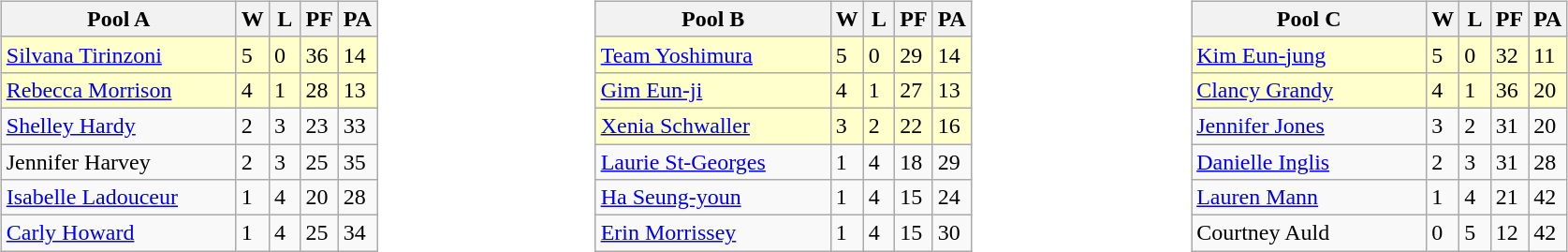<table table>
<tr>
<td valign=top width=10%><br><table class=wikitable>
<tr>
<th width=160>Pool A</th>
<th width=15>W</th>
<th width=15>L</th>
<th width=15>PF</th>
<th width=15>PA</th>
</tr>
<tr bgcolor=#ffffcc>
<td> <a href='#'>Silvana Tirinzoni</a></td>
<td>5</td>
<td>0</td>
<td>36</td>
<td>14</td>
</tr>
<tr bgcolor=#ffffcc>
<td> <a href='#'>Rebecca Morrison</a></td>
<td>4</td>
<td>1</td>
<td>28</td>
<td>13</td>
</tr>
<tr>
<td> <a href='#'>Shelley Hardy</a></td>
<td>2</td>
<td>3</td>
<td>23</td>
<td>33</td>
</tr>
<tr>
<td> Jennifer Harvey</td>
<td>2</td>
<td>3</td>
<td>25</td>
<td>35</td>
</tr>
<tr>
<td> <a href='#'>Isabelle Ladouceur</a></td>
<td>1</td>
<td>4</td>
<td>20</td>
<td>28</td>
</tr>
<tr>
<td> <a href='#'>Carly Howard</a></td>
<td>1</td>
<td>4</td>
<td>25</td>
<td>34</td>
</tr>
</table>
</td>
<td valign=top width=10%><br><table class=wikitable>
<tr>
<th width=160>Pool B</th>
<th width=15>W</th>
<th width=15>L</th>
<th width=15>PF</th>
<th width=15>PA</th>
</tr>
<tr bgcolor=#ffffcc>
<td> <a href='#'>Team Yoshimura</a></td>
<td>5</td>
<td>0</td>
<td>29</td>
<td>14</td>
</tr>
<tr bgcolor=#ffffcc>
<td> <a href='#'>Gim Eun-ji</a></td>
<td>4</td>
<td>1</td>
<td>27</td>
<td>13</td>
</tr>
<tr bgcolor=#ffffcc>
<td> <a href='#'>Xenia Schwaller</a></td>
<td>3</td>
<td>2</td>
<td>22</td>
<td>16</td>
</tr>
<tr>
<td> <a href='#'>Laurie St-Georges</a></td>
<td>1</td>
<td>4</td>
<td>18</td>
<td>29</td>
</tr>
<tr>
<td> <a href='#'>Ha Seung-youn</a></td>
<td>1</td>
<td>4</td>
<td>15</td>
<td>24</td>
</tr>
<tr>
<td> <a href='#'>Erin Morrissey</a></td>
<td>1</td>
<td>4</td>
<td>15</td>
<td>30</td>
</tr>
</table>
</td>
<td valign=top width=10%><br><table class=wikitable>
<tr>
<th width=160>Pool C</th>
<th width=15>W</th>
<th width=15>L</th>
<th width=15>PF</th>
<th width=15>PA</th>
</tr>
<tr bgcolor=#ffffcc>
<td> <a href='#'>Kim Eun-jung</a></td>
<td>5</td>
<td>0</td>
<td>32</td>
<td>11</td>
</tr>
<tr bgcolor=#ffffcc>
<td> <a href='#'>Clancy Grandy</a></td>
<td>4</td>
<td>1</td>
<td>36</td>
<td>20</td>
</tr>
<tr>
<td> <a href='#'>Jennifer Jones</a></td>
<td>3</td>
<td>2</td>
<td>31</td>
<td>20</td>
</tr>
<tr>
<td> <a href='#'>Danielle Inglis</a></td>
<td>2</td>
<td>3</td>
<td>31</td>
<td>28</td>
</tr>
<tr>
<td> <a href='#'>Lauren Mann</a></td>
<td>1</td>
<td>4</td>
<td>21</td>
<td>42</td>
</tr>
<tr>
<td> Courtney Auld</td>
<td>0</td>
<td>5</td>
<td>12</td>
<td>42</td>
</tr>
</table>
</td>
</tr>
</table>
